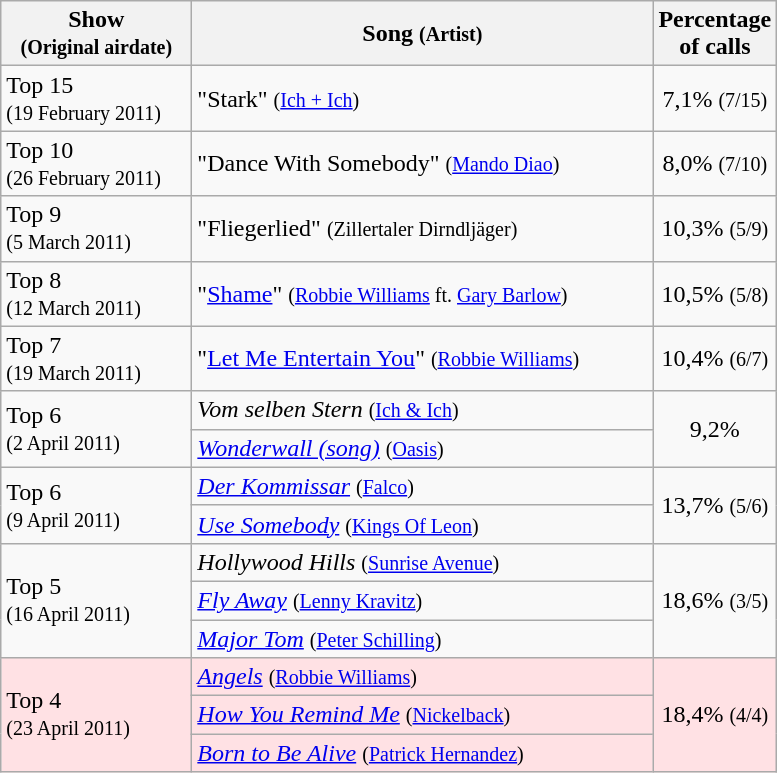<table class="wikitable">
<tr ">
<th style="width:120px;">Show<br><small>(Original airdate)</small></th>
<th style="width:300px;">Song <small>(Artist)</small></th>
<th style="width:28px;">Percentage of calls</th>
</tr>
<tr>
<td align="left">Top 15<br><small>(19 February 2011)</small></td>
<td align="left">"Stark" <small>(<a href='#'>Ich + Ich</a>)</small></td>
<td style="text-align:center;">7,1% <small>(7/15)</small></td>
</tr>
<tr>
<td align="left">Top 10<br><small>(26 February 2011)</small></td>
<td align="left">"Dance With Somebody" <small>(<a href='#'>Mando Diao</a>)</small></td>
<td style="text-align:center;">8,0% <small>(7/10)</small></td>
</tr>
<tr>
<td align="left">Top 9<br><small>(5 March 2011)</small></td>
<td align="left">"Fliegerlied" <small>(Zillertaler Dirndljäger)</small></td>
<td style="text-align:center;">10,3% <small>(5/9)</small></td>
</tr>
<tr>
<td align="left">Top 8<br><small>(12 March 2011)</small></td>
<td align="left">"<a href='#'>Shame</a>" <small>(<a href='#'>Robbie Williams</a> ft. <a href='#'>Gary Barlow</a>)</small></td>
<td style="text-align:center;">10,5% <small>(5/8)</small></td>
</tr>
<tr>
<td align="left">Top 7<br><small>(19 March 2011)</small></td>
<td align="left">"<a href='#'>Let Me Entertain You</a>" <small>(<a href='#'>Robbie Williams</a>)</small></td>
<td style="text-align:center;">10,4% <small>(6/7)</small></td>
</tr>
<tr>
<td align="left" rowspan="2">Top 6<br><small>(2 April 2011)</small></td>
<td align="left"><em>Vom selben Stern</em> <small>(<a href='#'>Ich & Ich</a>)</small></td>
<td style="text-align:center;" rowspan=2>9,2%</td>
</tr>
<tr>
<td align="left"><em><a href='#'>Wonderwall (song)</a></em> <small>(<a href='#'>Oasis</a>)</small></td>
</tr>
<tr>
<td align="left" rowspan="2">Top 6<br><small>(9 April 2011)</small></td>
<td align="left"><em><a href='#'>Der Kommissar</a></em> <small>(<a href='#'>Falco</a>)</small></td>
<td style="text-align:center;" rowspan="2">13,7% <small>(5/6)</small></td>
</tr>
<tr>
<td align="left"><em><a href='#'>Use Somebody</a></em> <small>(<a href='#'>Kings Of Leon</a>)</small></td>
</tr>
<tr>
<td align="left" rowspan="3">Top 5<br><small>(16 April 2011)</small></td>
<td align="left"><em>Hollywood Hills</em> <small>(<a href='#'>Sunrise Avenue</a>)</small></td>
<td style="text-align:center;" rowspan=3>18,6% <small>(3/5)</small></td>
</tr>
<tr>
<td align="left"><em><a href='#'>Fly Away</a></em> <small>(<a href='#'>Lenny Kravitz</a>)</small></td>
</tr>
<tr>
<td align="left"><em><a href='#'>Major Tom</a></em> <small>(<a href='#'>Peter Schilling</a>) </small></td>
</tr>
<tr bgcolor="#FFE1E4">
<td align="left" rowspan="3">Top 4<br><small>(23 April 2011)</small></td>
<td align="left"><em><a href='#'>Angels</a></em> <small>(<a href='#'>Robbie Williams</a>)</small></td>
<td style="text-align:center;" rowspan="3">18,4% <small>(4/4)</small></td>
</tr>
<tr bgcolor="#FFE1E4">
<td align="left"><em><a href='#'>How You Remind Me</a></em> <small>(<a href='#'>Nickelback</a>)</small></td>
</tr>
<tr bgcolor="#FFE1E4">
<td align="left"><em><a href='#'>Born to Be Alive</a></em> <small>(<a href='#'>Patrick Hernandez</a>)</small></td>
</tr>
</table>
